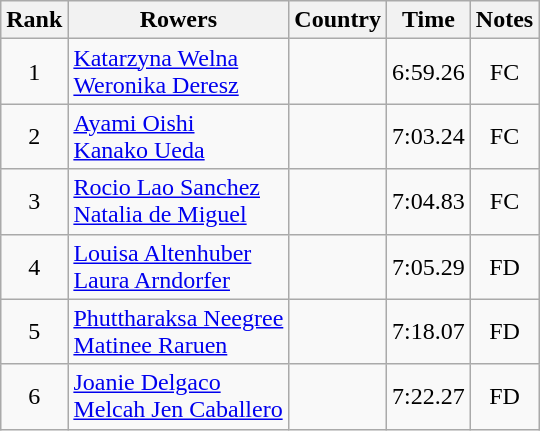<table class="wikitable" style="text-align:center">
<tr>
<th>Rank</th>
<th>Rowers</th>
<th>Country</th>
<th>Time</th>
<th>Notes</th>
</tr>
<tr>
<td>1</td>
<td align="left"><a href='#'>Katarzyna Welna</a><br><a href='#'>Weronika Deresz</a></td>
<td align="left"></td>
<td>6:59.26</td>
<td>FC</td>
</tr>
<tr>
<td>2</td>
<td align="left"><a href='#'>Ayami Oishi</a><br><a href='#'>Kanako Ueda</a></td>
<td align="left"></td>
<td>7:03.24</td>
<td>FC</td>
</tr>
<tr>
<td>3</td>
<td align="left"><a href='#'>Rocio Lao Sanchez</a><br><a href='#'>Natalia de Miguel</a></td>
<td align="left"></td>
<td>7:04.83</td>
<td>FC</td>
</tr>
<tr>
<td>4</td>
<td align="left"><a href='#'>Louisa Altenhuber</a><br><a href='#'>Laura Arndorfer</a></td>
<td align="left"></td>
<td>7:05.29</td>
<td>FD</td>
</tr>
<tr>
<td>5</td>
<td align="left"><a href='#'>Phuttharaksa Neegree</a><br><a href='#'>Matinee Raruen</a></td>
<td align="left"></td>
<td>7:18.07</td>
<td>FD</td>
</tr>
<tr>
<td>6</td>
<td align="left"><a href='#'>Joanie Delgaco</a><br><a href='#'>Melcah Jen Caballero</a></td>
<td align="left"></td>
<td>7:22.27</td>
<td>FD</td>
</tr>
</table>
